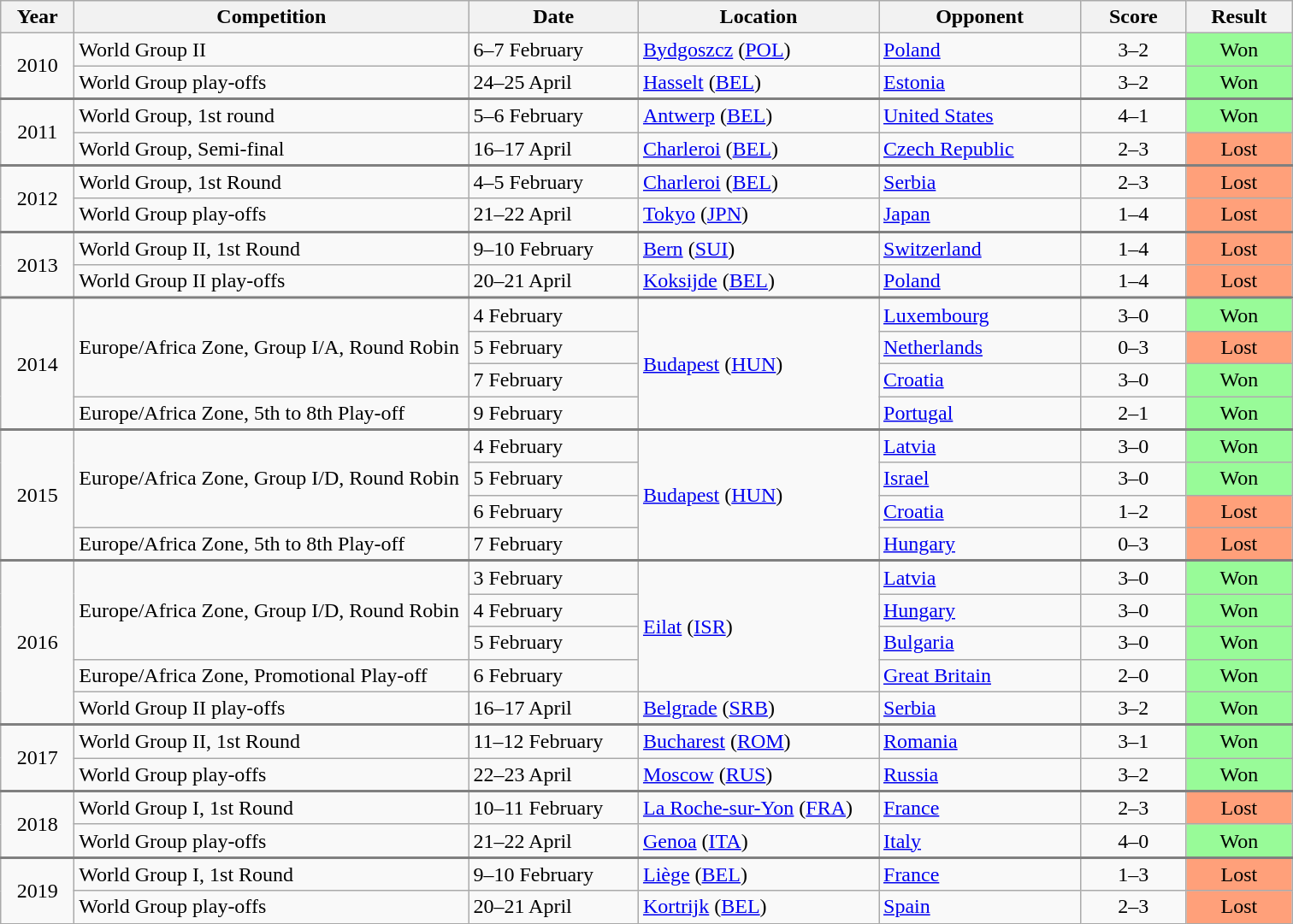<table class="wikitable">
<tr>
<th width="50">Year</th>
<th width="300">Competition</th>
<th width="125">Date</th>
<th width="180">Location</th>
<th width="150">Opponent</th>
<th width="75">Score</th>
<th width="75">Result</th>
</tr>
<tr>
<td align="center" rowspan="2">2010</td>
<td>World Group II</td>
<td>6–7 February</td>
<td><a href='#'>Bydgoszcz</a> (<a href='#'>POL</a>)</td>
<td> <a href='#'>Poland</a></td>
<td align="center">3–2</td>
<td align="center" bgcolor="#98FB98">Won</td>
</tr>
<tr>
<td>World Group play-offs</td>
<td>24–25 April</td>
<td><a href='#'>Hasselt</a> (<a href='#'>BEL</a>)</td>
<td> <a href='#'>Estonia</a></td>
<td align="center">3–2</td>
<td align="center" bgcolor="#98FB98">Won</td>
</tr>
<tr style="border-top:2px solid gray;">
<td align="center" rowspan="2">2011</td>
<td>World Group, 1st round</td>
<td>5–6 February</td>
<td><a href='#'>Antwerp</a> (<a href='#'>BEL</a>)</td>
<td> <a href='#'>United States</a></td>
<td align="center">4–1</td>
<td align="center" bgcolor="#98FB98">Won</td>
</tr>
<tr>
<td>World Group, Semi-final</td>
<td>16–17 April</td>
<td><a href='#'>Charleroi</a> (<a href='#'>BEL</a>)</td>
<td> <a href='#'>Czech Republic</a></td>
<td align="center">2–3</td>
<td align="center" bgcolor="FFA07A">Lost</td>
</tr>
<tr style="border-top:2px solid gray;">
<td align="center" rowspan="2">2012</td>
<td>World Group, 1st Round</td>
<td>4–5 February</td>
<td><a href='#'>Charleroi</a> (<a href='#'>BEL</a>)</td>
<td> <a href='#'>Serbia</a></td>
<td align="center">2–3</td>
<td align="center" bgcolor="FFA07A">Lost</td>
</tr>
<tr>
<td>World Group play-offs</td>
<td>21–22 April</td>
<td><a href='#'>Tokyo</a> (<a href='#'>JPN</a>)</td>
<td> <a href='#'>Japan</a></td>
<td align="center">1–4</td>
<td align="center" bgcolor="FFA07A">Lost</td>
</tr>
<tr style="border-top:2px solid gray;">
<td align="center" rowspan="2">2013</td>
<td>World Group II, 1st Round</td>
<td>9–10 February</td>
<td><a href='#'>Bern</a> (<a href='#'>SUI</a>)</td>
<td> <a href='#'>Switzerland</a></td>
<td align="center">1–4</td>
<td align="center" bgcolor="FFA07A">Lost</td>
</tr>
<tr>
<td>World Group II play-offs</td>
<td>20–21 April</td>
<td><a href='#'>Koksijde</a> (<a href='#'>BEL</a>)</td>
<td> <a href='#'>Poland</a></td>
<td align="center">1–4</td>
<td align="center" bgcolor="FFA07A">Lost</td>
</tr>
<tr style="border-top:2px solid gray;">
<td align="center" rowspan="4">2014</td>
<td rowspan="3">Europe/Africa Zone, Group I/A, Round Robin</td>
<td>4 February</td>
<td rowspan="4"><a href='#'>Budapest</a> (<a href='#'>HUN</a>)</td>
<td> <a href='#'>Luxembourg</a></td>
<td align="center">3–0</td>
<td align="center" bgcolor="#98FB98">Won</td>
</tr>
<tr>
<td>5 February</td>
<td> <a href='#'>Netherlands</a></td>
<td align="center">0–3</td>
<td align="center" bgcolor="#FFA07A">Lost</td>
</tr>
<tr>
<td>7 February</td>
<td> <a href='#'>Croatia</a></td>
<td align="center">3–0</td>
<td align="center" bgcolor="#98FB98">Won</td>
</tr>
<tr>
<td>Europe/Africa Zone, 5th to 8th Play-off</td>
<td>9 February</td>
<td> <a href='#'>Portugal</a></td>
<td align="center">2–1</td>
<td align="center" bgcolor="#98FB98">Won</td>
</tr>
<tr style="border-top:2px solid gray;">
<td align="center" rowspan="4">2015</td>
<td rowspan="3">Europe/Africa Zone, Group I/D, Round Robin</td>
<td>4 February</td>
<td rowspan="4"><a href='#'>Budapest</a> (<a href='#'>HUN</a>)</td>
<td> <a href='#'>Latvia</a></td>
<td align="center">3–0</td>
<td align="center" bgcolor="#98FB98">Won</td>
</tr>
<tr>
<td>5 February</td>
<td> <a href='#'>Israel</a></td>
<td align="center">3–0</td>
<td align="center" bgcolor="#98FB98">Won</td>
</tr>
<tr>
<td>6 February</td>
<td> <a href='#'>Croatia</a></td>
<td align="center">1–2</td>
<td align="center" bgcolor="#FFA07A">Lost</td>
</tr>
<tr>
<td>Europe/Africa Zone, 5th to 8th Play-off</td>
<td>7 February</td>
<td> <a href='#'>Hungary</a></td>
<td align="center">0–3</td>
<td align="center" bgcolor="#FFA07A">Lost</td>
</tr>
<tr style="border-top:2px solid gray;">
<td align="center" rowspan="5">2016</td>
<td rowspan="3">Europe/Africa Zone, Group I/D, Round Robin</td>
<td>3 February</td>
<td rowspan="4"><a href='#'>Eilat</a> (<a href='#'>ISR</a>)</td>
<td> <a href='#'>Latvia</a></td>
<td align="center">3–0</td>
<td align="center" bgcolor="#98FB98">Won</td>
</tr>
<tr>
<td>4 February</td>
<td> <a href='#'>Hungary</a></td>
<td align="center">3–0</td>
<td align="center" bgcolor="#98FB98">Won</td>
</tr>
<tr>
<td>5 February</td>
<td> <a href='#'>Bulgaria</a></td>
<td align="center">3–0</td>
<td align="center" bgcolor="#98FB98">Won</td>
</tr>
<tr>
<td>Europe/Africa Zone, Promotional Play-off</td>
<td>6 February</td>
<td> <a href='#'>Great Britain</a></td>
<td align="center">2–0</td>
<td align="center" bgcolor="#98FB98">Won</td>
</tr>
<tr>
<td>World Group II play-offs</td>
<td>16–17 April</td>
<td><a href='#'>Belgrade</a> (<a href='#'>SRB</a>)</td>
<td> <a href='#'>Serbia</a></td>
<td align="center">3–2</td>
<td align="center" bgcolor="#98FB98">Won</td>
</tr>
<tr style="border-top:2px solid gray;">
<td align="center" rowspan=2>2017</td>
<td>World Group II, 1st Round</td>
<td>11–12 February</td>
<td><a href='#'>Bucharest</a> (<a href='#'>ROM</a>)</td>
<td> <a href='#'>Romania</a></td>
<td align="center">3–1</td>
<td align="center" bgcolor="#98FB98">Won</td>
</tr>
<tr>
<td>World Group play-offs</td>
<td>22–23 April</td>
<td><a href='#'>Moscow</a> (<a href='#'>RUS</a>)</td>
<td> <a href='#'>Russia</a></td>
<td align="center">3–2</td>
<td align="center" bgcolor="#98FB98">Won</td>
</tr>
<tr style="border-top:2px solid gray;">
<td align="center" rowspan=2>2018</td>
<td>World Group I, 1st Round</td>
<td>10–11 February</td>
<td><a href='#'>La Roche-sur-Yon</a> (<a href='#'>FRA</a>)</td>
<td> <a href='#'>France</a></td>
<td align="center">2–3</td>
<td align="center" bgcolor="#FFA07A">Lost</td>
</tr>
<tr>
<td>World Group play-offs</td>
<td>21–22 April</td>
<td><a href='#'>Genoa</a> (<a href='#'>ITA</a>)</td>
<td> <a href='#'>Italy</a></td>
<td align="center">4–0</td>
<td align="center" bgcolor="#98FB98">Won</td>
</tr>
<tr style="border-top:2px solid gray;">
<td align="center" rowspan=2>2019</td>
<td>World Group I, 1st Round</td>
<td>9–10 February</td>
<td><a href='#'>Liège</a> (<a href='#'>BEL</a>)</td>
<td> <a href='#'>France</a></td>
<td align="center">1–3</td>
<td align="center" bgcolor="#FFA07A">Lost</td>
</tr>
<tr>
<td>World Group play-offs</td>
<td>20–21 April</td>
<td><a href='#'>Kortrijk</a> (<a href='#'>BEL</a>)</td>
<td> <a href='#'>Spain</a></td>
<td align="center">2–3</td>
<td align="center" bgcolor="#FFA07A">Lost</td>
</tr>
</table>
